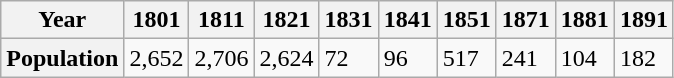<table class="wikitable">
<tr>
<th>Year</th>
<th>1801</th>
<th>1811</th>
<th>1821</th>
<th>1831</th>
<th>1841</th>
<th>1851</th>
<th>1871</th>
<th>1881</th>
<th>1891</th>
</tr>
<tr>
<th>Population</th>
<td>2,652</td>
<td>2,706</td>
<td>2,624</td>
<td>72</td>
<td>96</td>
<td>517</td>
<td>241</td>
<td>104</td>
<td>182</td>
</tr>
</table>
